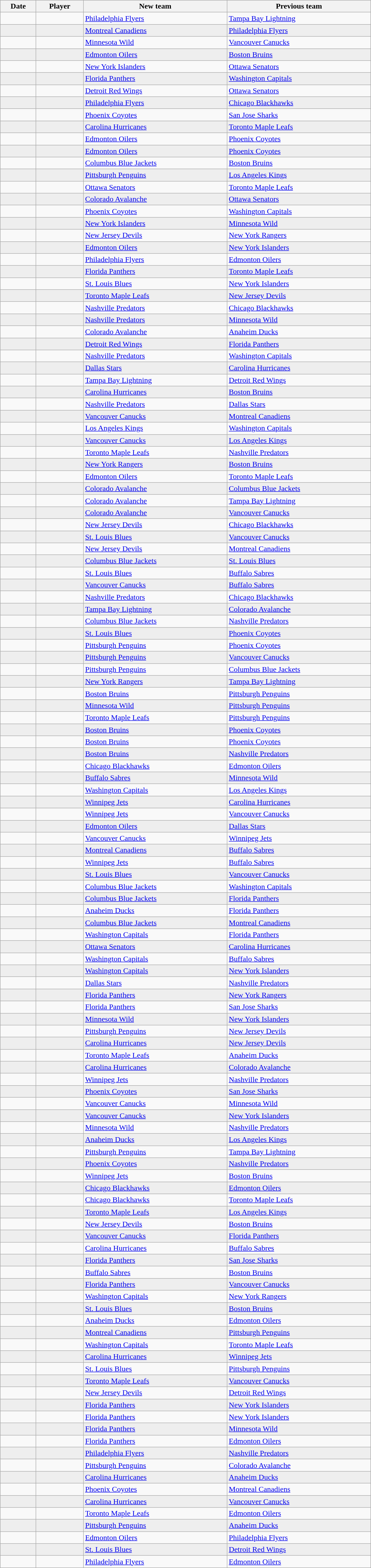<table class="wikitable sortable" style="border:1px solid #999999; width:780px;">
<tr>
<th>Date</th>
<th>Player</th>
<th>New team</th>
<th>Previous team</th>
</tr>
<tr>
<td></td>
<td></td>
<td><a href='#'>Philadelphia Flyers</a></td>
<td><a href='#'>Tampa Bay Lightning</a></td>
</tr>
<tr bgcolor="eeeeee">
<td></td>
<td></td>
<td><a href='#'>Montreal Canadiens</a></td>
<td><a href='#'>Philadelphia Flyers</a></td>
</tr>
<tr>
<td></td>
<td></td>
<td><a href='#'>Minnesota Wild</a></td>
<td><a href='#'>Vancouver Canucks</a></td>
</tr>
<tr bgcolor="eeeeee">
<td></td>
<td></td>
<td><a href='#'>Edmonton Oilers</a></td>
<td><a href='#'>Boston Bruins</a></td>
</tr>
<tr>
<td></td>
<td></td>
<td><a href='#'>New York Islanders</a></td>
<td><a href='#'>Ottawa Senators</a></td>
</tr>
<tr bgcolor="eeeeee">
<td></td>
<td></td>
<td><a href='#'>Florida Panthers</a></td>
<td><a href='#'>Washington Capitals</a></td>
</tr>
<tr>
<td></td>
<td></td>
<td><a href='#'>Detroit Red Wings</a></td>
<td><a href='#'>Ottawa Senators</a></td>
</tr>
<tr bgcolor="eeeeee">
<td></td>
<td></td>
<td><a href='#'>Philadelphia Flyers</a></td>
<td><a href='#'>Chicago Blackhawks</a></td>
</tr>
<tr>
<td></td>
<td></td>
<td><a href='#'>Phoenix Coyotes</a></td>
<td><a href='#'>San Jose Sharks</a></td>
</tr>
<tr bgcolor="eeeeee">
<td></td>
<td></td>
<td><a href='#'>Carolina Hurricanes</a></td>
<td><a href='#'>Toronto Maple Leafs</a></td>
</tr>
<tr>
<td></td>
<td></td>
<td><a href='#'>Edmonton Oilers</a></td>
<td><a href='#'>Phoenix Coyotes</a></td>
</tr>
<tr bgcolor="eeeeee">
<td></td>
<td></td>
<td><a href='#'>Edmonton Oilers</a></td>
<td><a href='#'>Phoenix Coyotes</a></td>
</tr>
<tr>
<td></td>
<td></td>
<td><a href='#'>Columbus Blue Jackets</a></td>
<td><a href='#'>Boston Bruins</a></td>
</tr>
<tr bgcolor="eeeeee">
<td></td>
<td></td>
<td><a href='#'>Pittsburgh Penguins</a></td>
<td><a href='#'>Los Angeles Kings</a></td>
</tr>
<tr>
<td></td>
<td></td>
<td><a href='#'>Ottawa Senators</a></td>
<td><a href='#'>Toronto Maple Leafs</a></td>
</tr>
<tr bgcolor="eeeeee">
<td></td>
<td></td>
<td><a href='#'>Colorado Avalanche</a></td>
<td><a href='#'>Ottawa Senators</a></td>
</tr>
<tr>
<td></td>
<td></td>
<td><a href='#'>Phoenix Coyotes</a></td>
<td><a href='#'>Washington Capitals</a></td>
</tr>
<tr bgcolor="eeeeee">
<td></td>
<td></td>
<td><a href='#'>New York Islanders</a></td>
<td><a href='#'>Minnesota Wild</a></td>
</tr>
<tr>
<td></td>
<td></td>
<td><a href='#'>New Jersey Devils</a></td>
<td><a href='#'>New York Rangers</a></td>
</tr>
<tr bgcolor="eeeeee">
<td></td>
<td></td>
<td><a href='#'>Edmonton Oilers</a></td>
<td><a href='#'>New York Islanders</a></td>
</tr>
<tr>
<td></td>
<td></td>
<td><a href='#'>Philadelphia Flyers</a></td>
<td><a href='#'>Edmonton Oilers</a></td>
</tr>
<tr bgcolor="eeeeee">
<td></td>
<td></td>
<td><a href='#'>Florida Panthers</a></td>
<td><a href='#'>Toronto Maple Leafs</a></td>
</tr>
<tr>
<td></td>
<td></td>
<td><a href='#'>St. Louis Blues</a></td>
<td><a href='#'>New York Islanders</a></td>
</tr>
<tr bgcolor="eeeeee">
<td></td>
<td></td>
<td><a href='#'>Toronto Maple Leafs</a></td>
<td><a href='#'>New Jersey Devils</a></td>
</tr>
<tr>
<td></td>
<td></td>
<td><a href='#'>Nashville Predators</a></td>
<td><a href='#'>Chicago Blackhawks</a></td>
</tr>
<tr bgcolor="eeeeee">
<td></td>
<td></td>
<td><a href='#'>Nashville Predators</a></td>
<td><a href='#'>Minnesota Wild</a></td>
</tr>
<tr>
<td></td>
<td></td>
<td><a href='#'>Colorado Avalanche</a></td>
<td><a href='#'>Anaheim Ducks</a></td>
</tr>
<tr bgcolor="eeeeee">
<td></td>
<td></td>
<td><a href='#'>Detroit Red Wings</a></td>
<td><a href='#'>Florida Panthers</a></td>
</tr>
<tr>
<td></td>
<td></td>
<td><a href='#'>Nashville Predators</a></td>
<td><a href='#'>Washington Capitals</a></td>
</tr>
<tr bgcolor="eeeeee">
<td></td>
<td></td>
<td><a href='#'>Dallas Stars</a></td>
<td><a href='#'>Carolina Hurricanes</a></td>
</tr>
<tr>
<td></td>
<td></td>
<td><a href='#'>Tampa Bay Lightning</a></td>
<td><a href='#'>Detroit Red Wings</a></td>
</tr>
<tr bgcolor="eeeeee">
<td></td>
<td></td>
<td><a href='#'>Carolina Hurricanes</a></td>
<td><a href='#'>Boston Bruins</a></td>
</tr>
<tr>
<td></td>
<td></td>
<td><a href='#'>Nashville Predators</a></td>
<td><a href='#'>Dallas Stars</a></td>
</tr>
<tr bgcolor="eeeeee">
<td></td>
<td></td>
<td><a href='#'>Vancouver Canucks</a></td>
<td><a href='#'>Montreal Canadiens</a></td>
</tr>
<tr>
<td></td>
<td></td>
<td><a href='#'>Los Angeles Kings</a></td>
<td><a href='#'>Washington Capitals</a></td>
</tr>
<tr bgcolor="eeeeee">
<td></td>
<td></td>
<td><a href='#'>Vancouver Canucks</a></td>
<td><a href='#'>Los Angeles Kings</a></td>
</tr>
<tr>
<td></td>
<td></td>
<td><a href='#'>Toronto Maple Leafs</a></td>
<td><a href='#'>Nashville Predators</a></td>
</tr>
<tr bgcolor="eeeeee">
<td></td>
<td></td>
<td><a href='#'>New York Rangers</a></td>
<td><a href='#'>Boston Bruins</a></td>
</tr>
<tr>
<td></td>
<td></td>
<td><a href='#'>Edmonton Oilers</a></td>
<td><a href='#'>Toronto Maple Leafs</a></td>
</tr>
<tr bgcolor="eeeeee">
<td></td>
<td></td>
<td><a href='#'>Colorado Avalanche</a></td>
<td><a href='#'>Columbus Blue Jackets</a></td>
</tr>
<tr>
<td></td>
<td></td>
<td><a href='#'>Colorado Avalanche</a></td>
<td><a href='#'>Tampa Bay Lightning</a></td>
</tr>
<tr bgcolor="eeeeee">
<td></td>
<td></td>
<td><a href='#'>Colorado Avalanche</a></td>
<td><a href='#'>Vancouver Canucks</a></td>
</tr>
<tr>
<td></td>
<td></td>
<td><a href='#'>New Jersey Devils</a></td>
<td><a href='#'>Chicago Blackhawks</a></td>
</tr>
<tr bgcolor="eeeeee">
<td></td>
<td></td>
<td><a href='#'>St. Louis Blues</a></td>
<td><a href='#'>Vancouver Canucks</a></td>
</tr>
<tr>
<td></td>
<td></td>
<td><a href='#'>New Jersey Devils</a></td>
<td><a href='#'>Montreal Canadiens</a></td>
</tr>
<tr bgcolor="eeeeee">
<td></td>
<td></td>
<td><a href='#'>Columbus Blue Jackets</a></td>
<td><a href='#'>St. Louis Blues</a></td>
</tr>
<tr>
<td></td>
<td></td>
<td><a href='#'>St. Louis Blues</a></td>
<td><a href='#'>Buffalo Sabres</a></td>
</tr>
<tr bgcolor="eeeeee">
<td></td>
<td></td>
<td><a href='#'>Vancouver Canucks</a></td>
<td><a href='#'>Buffalo Sabres</a></td>
</tr>
<tr>
<td></td>
<td></td>
<td><a href='#'>Nashville Predators</a></td>
<td><a href='#'>Chicago Blackhawks</a></td>
</tr>
<tr bgcolor="eeeeee">
<td></td>
<td></td>
<td><a href='#'>Tampa Bay Lightning</a></td>
<td><a href='#'>Colorado Avalanche</a></td>
</tr>
<tr>
<td></td>
<td></td>
<td><a href='#'>Columbus Blue Jackets</a></td>
<td><a href='#'>Nashville Predators</a></td>
</tr>
<tr bgcolor="eeeeee">
<td></td>
<td></td>
<td><a href='#'>St. Louis Blues</a></td>
<td><a href='#'>Phoenix Coyotes</a></td>
</tr>
<tr>
<td></td>
<td></td>
<td><a href='#'>Pittsburgh Penguins</a></td>
<td><a href='#'>Phoenix Coyotes</a></td>
</tr>
<tr bgcolor="eeeeee">
<td></td>
<td></td>
<td><a href='#'>Pittsburgh Penguins</a></td>
<td><a href='#'>Vancouver Canucks</a></td>
</tr>
<tr>
<td></td>
<td></td>
<td><a href='#'>Pittsburgh Penguins</a></td>
<td><a href='#'>Columbus Blue Jackets</a></td>
</tr>
<tr bgcolor="eeeeee">
<td></td>
<td></td>
<td><a href='#'>New York Rangers</a></td>
<td><a href='#'>Tampa Bay Lightning</a></td>
</tr>
<tr>
<td></td>
<td></td>
<td><a href='#'>Boston Bruins</a></td>
<td><a href='#'>Pittsburgh Penguins</a></td>
</tr>
<tr bgcolor="eeeeee">
<td></td>
<td></td>
<td><a href='#'>Minnesota Wild</a></td>
<td><a href='#'>Pittsburgh Penguins</a></td>
</tr>
<tr>
<td></td>
<td></td>
<td><a href='#'>Toronto Maple Leafs</a></td>
<td><a href='#'>Pittsburgh Penguins</a></td>
</tr>
<tr bgcolor="eeeeee">
<td></td>
<td></td>
<td><a href='#'>Boston Bruins</a></td>
<td><a href='#'>Phoenix Coyotes</a></td>
</tr>
<tr>
<td></td>
<td></td>
<td><a href='#'>Boston Bruins</a></td>
<td><a href='#'>Phoenix Coyotes</a></td>
</tr>
<tr bgcolor="eeeeee">
<td></td>
<td></td>
<td><a href='#'>Boston Bruins</a></td>
<td><a href='#'>Nashville Predators</a></td>
</tr>
<tr>
<td></td>
<td></td>
<td><a href='#'>Chicago Blackhawks</a></td>
<td><a href='#'>Edmonton Oilers</a></td>
</tr>
<tr bgcolor="eeeeee">
<td></td>
<td></td>
<td><a href='#'>Buffalo Sabres</a></td>
<td><a href='#'>Minnesota Wild</a></td>
</tr>
<tr>
<td></td>
<td></td>
<td><a href='#'>Washington Capitals</a></td>
<td><a href='#'>Los Angeles Kings</a></td>
</tr>
<tr bgcolor="eeeeee">
<td></td>
<td></td>
<td><a href='#'>Winnipeg Jets</a></td>
<td><a href='#'>Carolina Hurricanes</a></td>
</tr>
<tr>
<td></td>
<td></td>
<td><a href='#'>Winnipeg Jets</a></td>
<td><a href='#'>Vancouver Canucks</a></td>
</tr>
<tr bgcolor="eeeeee">
<td></td>
<td></td>
<td><a href='#'>Edmonton Oilers</a></td>
<td><a href='#'>Dallas Stars</a></td>
</tr>
<tr>
<td></td>
<td></td>
<td><a href='#'>Vancouver Canucks</a></td>
<td><a href='#'>Winnipeg Jets</a></td>
</tr>
<tr bgcolor="eeeeee">
<td></td>
<td></td>
<td><a href='#'>Montreal Canadiens</a></td>
<td><a href='#'>Buffalo Sabres</a></td>
</tr>
<tr>
<td></td>
<td></td>
<td><a href='#'>Winnipeg Jets</a></td>
<td><a href='#'>Buffalo Sabres</a></td>
</tr>
<tr bgcolor="eeeeee">
<td></td>
<td></td>
<td><a href='#'>St. Louis Blues</a></td>
<td><a href='#'>Vancouver Canucks</a></td>
</tr>
<tr>
<td></td>
<td></td>
<td><a href='#'>Columbus Blue Jackets</a></td>
<td><a href='#'>Washington Capitals</a></td>
</tr>
<tr bgcolor="eeeeee">
<td></td>
<td></td>
<td><a href='#'>Columbus Blue Jackets</a></td>
<td><a href='#'>Florida Panthers</a></td>
</tr>
<tr>
<td></td>
<td></td>
<td><a href='#'>Anaheim Ducks</a></td>
<td><a href='#'>Florida Panthers</a></td>
</tr>
<tr bgcolor="eeeeee">
<td></td>
<td></td>
<td><a href='#'>Columbus Blue Jackets</a></td>
<td><a href='#'>Montreal Canadiens</a></td>
</tr>
<tr>
<td></td>
<td></td>
<td><a href='#'>Washington Capitals</a></td>
<td><a href='#'>Florida Panthers</a></td>
</tr>
<tr bgcolor="eeeeee">
<td></td>
<td></td>
<td><a href='#'>Ottawa Senators</a></td>
<td><a href='#'>Carolina Hurricanes</a></td>
</tr>
<tr>
<td></td>
<td></td>
<td><a href='#'>Washington Capitals</a></td>
<td><a href='#'>Buffalo Sabres</a></td>
</tr>
<tr bgcolor="eeeeee">
<td></td>
<td></td>
<td><a href='#'>Washington Capitals</a></td>
<td><a href='#'>New York Islanders</a></td>
</tr>
<tr>
<td></td>
<td></td>
<td><a href='#'>Dallas Stars</a></td>
<td><a href='#'>Nashville Predators</a></td>
</tr>
<tr bgcolor="eeeeee">
<td></td>
<td></td>
<td><a href='#'>Florida Panthers</a></td>
<td><a href='#'>New York Rangers</a></td>
</tr>
<tr>
<td></td>
<td></td>
<td><a href='#'>Florida Panthers</a></td>
<td><a href='#'>San Jose Sharks</a></td>
</tr>
<tr bgcolor="eeeeee">
<td></td>
<td></td>
<td><a href='#'>Minnesota Wild</a></td>
<td><a href='#'>New York Islanders</a></td>
</tr>
<tr>
<td></td>
<td></td>
<td><a href='#'>Pittsburgh Penguins</a></td>
<td><a href='#'>New Jersey Devils</a></td>
</tr>
<tr bgcolor="eeeeee">
<td></td>
<td></td>
<td><a href='#'>Carolina Hurricanes</a></td>
<td><a href='#'>New Jersey Devils</a></td>
</tr>
<tr>
<td></td>
<td></td>
<td><a href='#'>Toronto Maple Leafs</a></td>
<td><a href='#'>Anaheim Ducks</a></td>
</tr>
<tr bgcolor="eeeeee">
<td></td>
<td></td>
<td><a href='#'>Carolina Hurricanes</a></td>
<td><a href='#'>Colorado Avalanche</a></td>
</tr>
<tr>
<td></td>
<td></td>
<td><a href='#'>Winnipeg Jets</a></td>
<td><a href='#'>Nashville Predators</a></td>
</tr>
<tr bgcolor="eeeeee">
<td></td>
<td></td>
<td><a href='#'>Phoenix Coyotes</a></td>
<td><a href='#'>San Jose Sharks</a></td>
</tr>
<tr>
<td></td>
<td></td>
<td><a href='#'>Vancouver Canucks</a></td>
<td><a href='#'>Minnesota Wild</a></td>
</tr>
<tr bgcolor="eeeeee">
<td></td>
<td></td>
<td><a href='#'>Vancouver Canucks</a></td>
<td><a href='#'>New York Islanders</a></td>
</tr>
<tr>
<td></td>
<td></td>
<td><a href='#'>Minnesota Wild</a></td>
<td><a href='#'>Nashville Predators</a></td>
</tr>
<tr bgcolor="eeeeee">
<td></td>
<td></td>
<td><a href='#'>Anaheim Ducks</a></td>
<td><a href='#'>Los Angeles Kings</a></td>
</tr>
<tr>
<td></td>
<td></td>
<td><a href='#'>Pittsburgh Penguins</a></td>
<td><a href='#'>Tampa Bay Lightning</a></td>
</tr>
<tr bgcolor="eeeeee">
<td></td>
<td></td>
<td><a href='#'>Phoenix Coyotes</a></td>
<td><a href='#'>Nashville Predators</a></td>
</tr>
<tr>
<td></td>
<td></td>
<td><a href='#'>Winnipeg Jets</a></td>
<td><a href='#'>Boston Bruins</a></td>
</tr>
<tr bgcolor="eeeeee">
<td></td>
<td></td>
<td><a href='#'>Chicago Blackhawks</a></td>
<td><a href='#'>Edmonton Oilers</a></td>
</tr>
<tr>
<td></td>
<td></td>
<td><a href='#'>Chicago Blackhawks</a></td>
<td><a href='#'>Toronto Maple Leafs</a></td>
</tr>
<tr bgcolor="eeeeee">
<td></td>
<td></td>
<td><a href='#'>Toronto Maple Leafs</a></td>
<td><a href='#'>Los Angeles Kings</a></td>
</tr>
<tr>
<td></td>
<td></td>
<td><a href='#'>New Jersey Devils</a></td>
<td><a href='#'>Boston Bruins</a></td>
</tr>
<tr bgcolor="eeeeee">
<td></td>
<td></td>
<td><a href='#'>Vancouver Canucks</a></td>
<td><a href='#'>Florida Panthers</a></td>
</tr>
<tr>
<td></td>
<td></td>
<td><a href='#'>Carolina Hurricanes</a></td>
<td><a href='#'>Buffalo Sabres</a></td>
</tr>
<tr bgcolor="eeeeee">
<td></td>
<td></td>
<td><a href='#'>Florida Panthers</a></td>
<td><a href='#'>San Jose Sharks</a></td>
</tr>
<tr>
<td></td>
<td></td>
<td><a href='#'>Buffalo Sabres</a></td>
<td><a href='#'>Boston Bruins</a></td>
</tr>
<tr bgcolor="eeeeee">
<td></td>
<td></td>
<td><a href='#'>Florida Panthers</a></td>
<td><a href='#'>Vancouver Canucks</a></td>
</tr>
<tr>
<td></td>
<td></td>
<td><a href='#'>Washington Capitals</a></td>
<td><a href='#'>New York Rangers</a></td>
</tr>
<tr bgcolor="eeeeee">
<td></td>
<td></td>
<td><a href='#'>St. Louis Blues</a></td>
<td><a href='#'>Boston Bruins</a></td>
</tr>
<tr>
<td></td>
<td></td>
<td><a href='#'>Anaheim Ducks</a></td>
<td><a href='#'>Edmonton Oilers</a></td>
</tr>
<tr bgcolor="eeeeee">
<td></td>
<td></td>
<td><a href='#'>Montreal Canadiens</a></td>
<td><a href='#'>Pittsburgh Penguins</a></td>
</tr>
<tr>
<td></td>
<td></td>
<td><a href='#'>Washington Capitals</a></td>
<td><a href='#'>Toronto Maple Leafs</a></td>
</tr>
<tr bgcolor="eeeeee">
<td></td>
<td></td>
<td><a href='#'>Carolina Hurricanes</a></td>
<td><a href='#'>Winnipeg Jets</a></td>
</tr>
<tr>
<td></td>
<td></td>
<td><a href='#'>St. Louis Blues</a></td>
<td><a href='#'>Pittsburgh Penguins</a></td>
</tr>
<tr bgcolor="eeeeee">
<td></td>
<td></td>
<td><a href='#'>Toronto Maple Leafs</a></td>
<td><a href='#'>Vancouver Canucks</a></td>
</tr>
<tr>
<td></td>
<td></td>
<td><a href='#'>New Jersey Devils</a></td>
<td><a href='#'>Detroit Red Wings</a></td>
</tr>
<tr bgcolor="eeeeee">
<td></td>
<td></td>
<td><a href='#'>Florida Panthers</a></td>
<td><a href='#'>New York Islanders</a></td>
</tr>
<tr>
<td></td>
<td></td>
<td><a href='#'>Florida Panthers</a></td>
<td><a href='#'>New York Islanders</a></td>
</tr>
<tr bgcolor="eeeeee">
<td></td>
<td></td>
<td><a href='#'>Florida Panthers</a></td>
<td><a href='#'>Minnesota Wild</a></td>
</tr>
<tr>
<td></td>
<td></td>
<td><a href='#'>Florida Panthers</a></td>
<td><a href='#'>Edmonton Oilers</a></td>
</tr>
<tr bgcolor="eeeeee">
<td></td>
<td></td>
<td><a href='#'>Philadelphia Flyers</a></td>
<td><a href='#'>Nashville Predators</a></td>
</tr>
<tr>
<td></td>
<td></td>
<td><a href='#'>Pittsburgh Penguins</a></td>
<td><a href='#'>Colorado Avalanche</a></td>
</tr>
<tr bgcolor="eeeeee">
<td></td>
<td></td>
<td><a href='#'>Carolina Hurricanes</a></td>
<td><a href='#'>Anaheim Ducks</a></td>
</tr>
<tr>
<td></td>
<td></td>
<td><a href='#'>Phoenix Coyotes</a></td>
<td><a href='#'>Montreal Canadiens</a></td>
</tr>
<tr bgcolor="eeeeee">
<td></td>
<td></td>
<td><a href='#'>Carolina Hurricanes</a></td>
<td><a href='#'>Vancouver Canucks</a></td>
</tr>
<tr>
<td></td>
<td></td>
<td><a href='#'>Toronto Maple Leafs</a></td>
<td><a href='#'>Edmonton Oilers</a></td>
</tr>
<tr bgcolor="eeeeee">
<td></td>
<td></td>
<td><a href='#'>Pittsburgh Penguins</a></td>
<td><a href='#'>Anaheim Ducks</a></td>
</tr>
<tr>
<td></td>
<td></td>
<td><a href='#'>Edmonton Oilers</a></td>
<td><a href='#'>Philadelphia Flyers</a></td>
</tr>
<tr bgcolor="eeeeee">
<td></td>
<td></td>
<td><a href='#'>St. Louis Blues</a></td>
<td><a href='#'>Detroit Red Wings</a></td>
</tr>
<tr>
<td></td>
<td></td>
<td><a href='#'>Philadelphia Flyers</a></td>
<td><a href='#'>Edmonton Oilers</a></td>
</tr>
</table>
